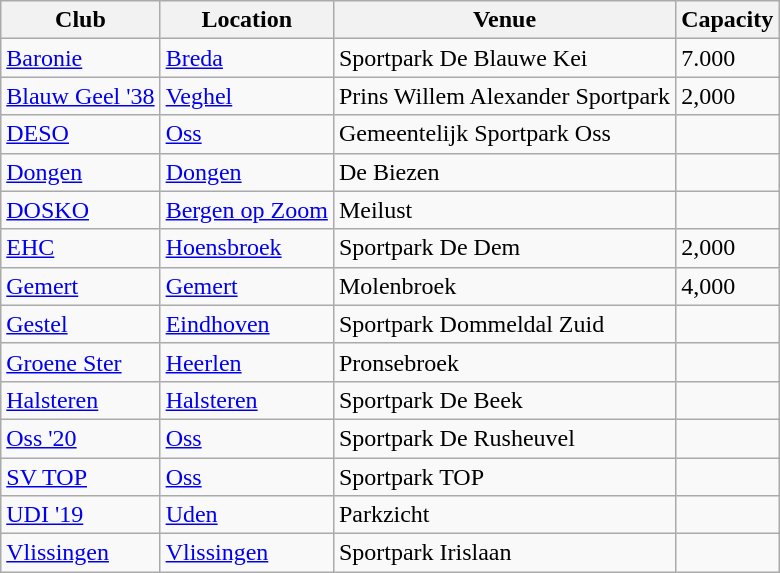<table class="wikitable sortable">
<tr>
<th>Club</th>
<th>Location</th>
<th>Venue</th>
<th>Capacity</th>
</tr>
<tr>
<td><a href='#'>Baronie</a></td>
<td><a href='#'>Breda</a></td>
<td>Sportpark De Blauwe Kei</td>
<td>7.000</td>
</tr>
<tr>
<td><a href='#'>Blauw Geel '38</a></td>
<td><a href='#'>Veghel</a></td>
<td>Prins Willem Alexander Sportpark</td>
<td>2,000</td>
</tr>
<tr>
<td><a href='#'>DESO</a></td>
<td><a href='#'>Oss</a></td>
<td>Gemeentelijk Sportpark Oss</td>
<td></td>
</tr>
<tr>
<td><a href='#'>Dongen</a></td>
<td><a href='#'>Dongen</a></td>
<td>De Biezen</td>
<td></td>
</tr>
<tr>
<td><a href='#'>DOSKO</a></td>
<td><a href='#'>Bergen op Zoom</a></td>
<td>Meilust</td>
<td></td>
</tr>
<tr>
<td><a href='#'>EHC</a></td>
<td><a href='#'>Hoensbroek</a></td>
<td>Sportpark De Dem</td>
<td>2,000</td>
</tr>
<tr>
<td><a href='#'>Gemert</a></td>
<td><a href='#'>Gemert</a></td>
<td>Molenbroek</td>
<td>4,000</td>
</tr>
<tr>
<td><a href='#'>Gestel</a></td>
<td><a href='#'>Eindhoven</a></td>
<td>Sportpark Dommeldal Zuid</td>
<td></td>
</tr>
<tr>
<td><a href='#'>Groene Ster</a></td>
<td><a href='#'>Heerlen</a></td>
<td>Pronsebroek</td>
<td></td>
</tr>
<tr>
<td><a href='#'>Halsteren</a></td>
<td><a href='#'>Halsteren</a></td>
<td>Sportpark De Beek</td>
<td></td>
</tr>
<tr>
<td><a href='#'>Oss '20</a></td>
<td><a href='#'>Oss</a></td>
<td>Sportpark De Rusheuvel</td>
<td></td>
</tr>
<tr>
<td><a href='#'>SV TOP</a></td>
<td><a href='#'>Oss</a></td>
<td>Sportpark TOP</td>
<td></td>
</tr>
<tr>
<td><a href='#'>UDI '19</a></td>
<td><a href='#'>Uden</a></td>
<td>Parkzicht</td>
<td></td>
</tr>
<tr>
<td><a href='#'>Vlissingen</a></td>
<td><a href='#'>Vlissingen</a></td>
<td>Sportpark Irislaan</td>
<td></td>
</tr>
</table>
